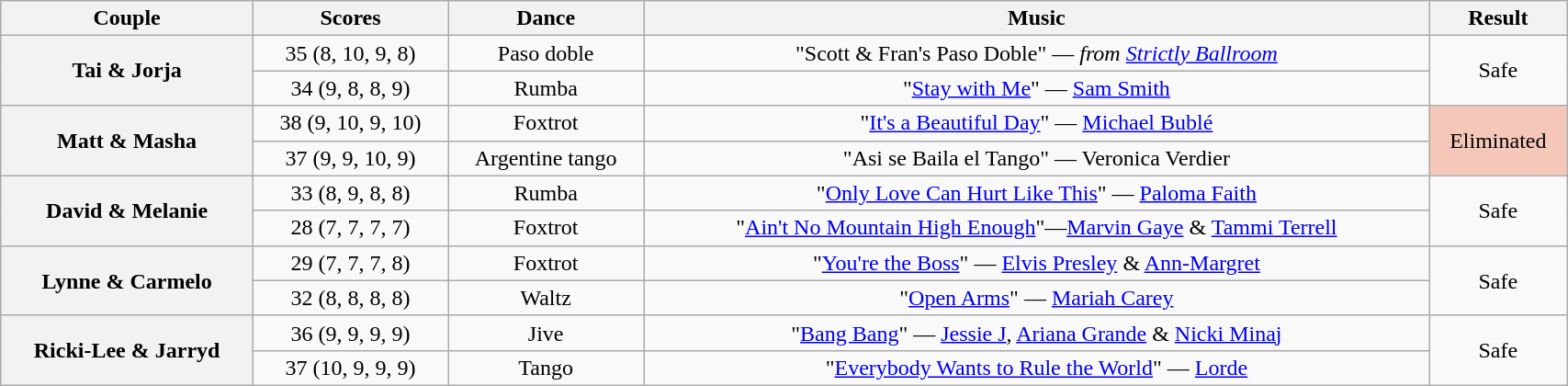<table class="wikitable sortable" style="text-align:center; width: 90%">
<tr>
<th scope="col">Couple</th>
<th scope="col">Scores</th>
<th scope="col" class="unsortable">Dance</th>
<th scope="col" class="unsortable">Music</th>
<th scope="col" class="unsortable">Result</th>
</tr>
<tr>
<th scope="row" rowspan=2>Tai & Jorja</th>
<td>35 (8, 10, 9, 8)</td>
<td>Paso doble</td>
<td>"Scott & Fran's Paso Doble" — <em>from <a href='#'>Strictly Ballroom</a></em></td>
<td rowspan=2>Safe</td>
</tr>
<tr>
<td>34 (9, 8, 8, 9)</td>
<td>Rumba</td>
<td>"<a href='#'>Stay with Me</a>" — <a href='#'>Sam Smith</a></td>
</tr>
<tr>
<th scope="row" rowspan=2>Matt & Masha</th>
<td>38 (9, 10, 9, 10)</td>
<td>Foxtrot</td>
<td>"<a href='#'>It's a Beautiful Day</a>" — <a href='#'>Michael Bublé</a></td>
<td rowspan=2 bgcolor="f4c7b8">Eliminated</td>
</tr>
<tr>
<td>37 (9, 9, 10, 9)</td>
<td>Argentine tango</td>
<td>"Asi se Baila el Tango" — Veronica Verdier</td>
</tr>
<tr>
<th scope="row" rowspan=2>David & Melanie</th>
<td>33 (8, 9, 8, 8)</td>
<td>Rumba</td>
<td>"<a href='#'>Only Love Can Hurt Like This</a>" — <a href='#'>Paloma Faith</a></td>
<td rowspan=2>Safe</td>
</tr>
<tr>
<td>28 (7, 7, 7, 7)</td>
<td>Foxtrot</td>
<td>"<a href='#'>Ain't No Mountain High Enough</a>"—<a href='#'>Marvin Gaye</a> & <a href='#'>Tammi Terrell</a></td>
</tr>
<tr>
<th scope="row" rowspan=2>Lynne & Carmelo</th>
<td>29 (7, 7, 7, 8)</td>
<td>Foxtrot</td>
<td>"<a href='#'>You're the Boss</a>" — <a href='#'>Elvis Presley</a> & <a href='#'>Ann-Margret</a></td>
<td rowspan=2>Safe</td>
</tr>
<tr>
<td>32 (8, 8, 8, 8)</td>
<td>Waltz</td>
<td>"<a href='#'>Open Arms</a>" — <a href='#'>Mariah Carey</a></td>
</tr>
<tr>
<th scope="row" rowspan=2>Ricki-Lee & Jarryd</th>
<td>36 (9, 9, 9, 9)</td>
<td>Jive</td>
<td>"<a href='#'>Bang Bang</a>" — <a href='#'>Jessie J</a>, <a href='#'>Ariana Grande</a> & <a href='#'>Nicki Minaj</a></td>
<td rowspan=2>Safe</td>
</tr>
<tr>
<td>37 (10, 9, 9, 9)</td>
<td>Tango</td>
<td>"<a href='#'>Everybody Wants to Rule the World</a>" — <a href='#'>Lorde</a></td>
</tr>
</table>
